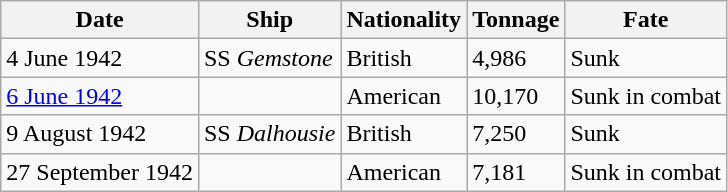<table class="wikitable">
<tr>
<th>Date</th>
<th>Ship</th>
<th>Nationality</th>
<th>Tonnage</th>
<th>Fate</th>
</tr>
<tr>
<td>4 June 1942</td>
<td>SS <em>Gemstone</em></td>
<td>British</td>
<td>4,986</td>
<td>Sunk</td>
</tr>
<tr>
<td><a href='#'>6 June 1942</a></td>
<td></td>
<td>American</td>
<td>10,170</td>
<td>Sunk in combat</td>
</tr>
<tr>
<td>9 August 1942</td>
<td>SS <em>Dalhousie</em></td>
<td>British</td>
<td>7,250</td>
<td>Sunk</td>
</tr>
<tr>
<td>27 September 1942</td>
<td></td>
<td>American</td>
<td>7,181</td>
<td>Sunk in combat</td>
</tr>
</table>
